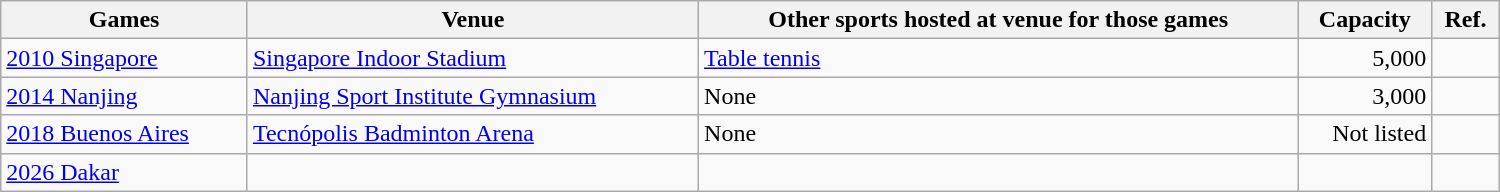<table class="wikitable sortable" width="1000px">
<tr>
<th>Games</th>
<th>Venue</th>
<th>Other sports hosted at venue for those games</th>
<th>Capacity</th>
<th>Ref.</th>
</tr>
<tr>
<td><a href='#'>2010 Singapore</a></td>
<td><a href='#'>Singapore Indoor Stadium</a></td>
<td><a href='#'>Table tennis</a></td>
<td align="right">5,000</td>
<td align="center"></td>
</tr>
<tr>
<td><a href='#'>2014 Nanjing</a></td>
<td><a href='#'>Nanjing Sport Institute Gymnasium</a></td>
<td>None</td>
<td align="right">3,000</td>
<td align="center"></td>
</tr>
<tr>
<td><a href='#'>2018 Buenos Aires</a></td>
<td><a href='#'>Tecnópolis Badminton Arena</a></td>
<td>None</td>
<td align="right">Not listed</td>
<td align="center"></td>
</tr>
<tr>
<td><a href='#'>2026 Dakar</a></td>
<td></td>
<td></td>
<td align="right"></td>
<td align="center"></td>
</tr>
</table>
